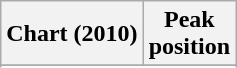<table class="wikitable sortable">
<tr>
<th>Chart (2010)</th>
<th>Peak<br>position</th>
</tr>
<tr>
</tr>
<tr>
</tr>
<tr>
</tr>
<tr>
</tr>
</table>
